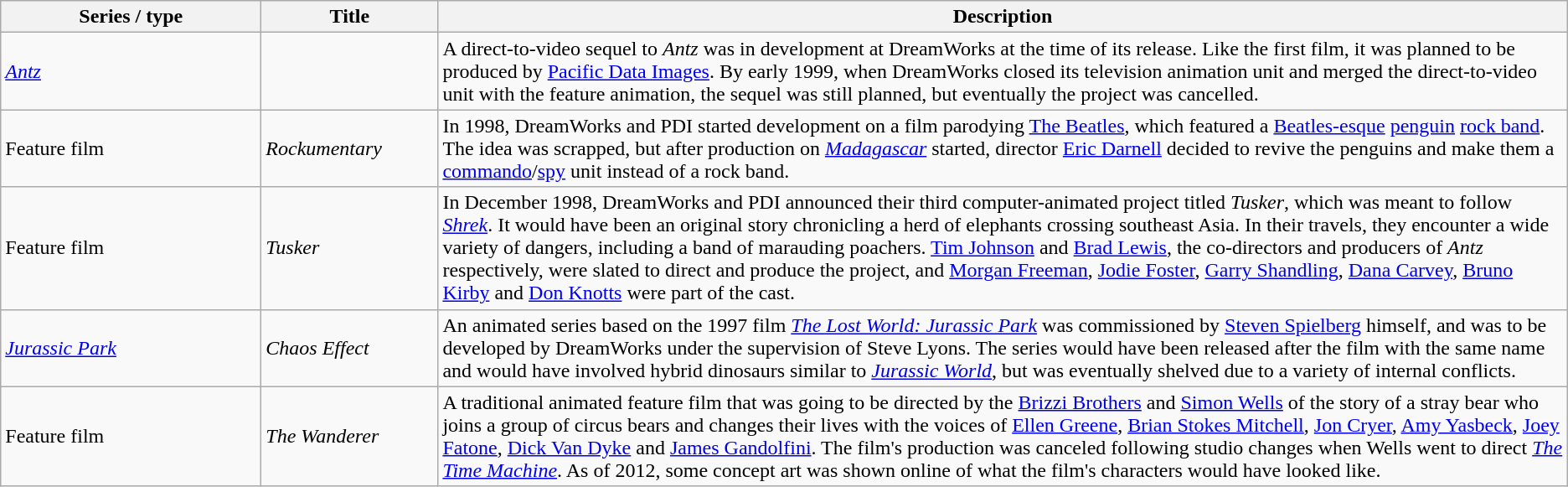<table class="wikitable">
<tr>
<th style="width:150pt;">Series / type</th>
<th style="width:100pt;">Title</th>
<th>Description</th>
</tr>
<tr>
<td><em><a href='#'>Antz</a></em></td>
<td></td>
<td>A direct-to-video sequel to <em>Antz</em> was in development at DreamWorks at the time of its release. Like the first film, it was planned to be produced by <a href='#'>Pacific Data Images</a>. By early 1999, when DreamWorks closed its television animation unit and merged the direct-to-video unit with the feature animation, the sequel was still planned, but eventually the project was cancelled.</td>
</tr>
<tr>
<td>Feature film</td>
<td><em>Rockumentary</em></td>
<td>In 1998, DreamWorks and PDI started development on a film parodying <a href='#'>The Beatles</a>, which featured a <a href='#'>Beatles-esque</a> <a href='#'>penguin</a> <a href='#'>rock band</a>. The idea was scrapped, but after production on <em><a href='#'>Madagascar</a></em> started, director <a href='#'>Eric Darnell</a> decided to revive the penguins and make them a <a href='#'>commando</a>/<a href='#'>spy</a> unit instead of a rock band.</td>
</tr>
<tr>
<td>Feature film</td>
<td><em>Tusker</em></td>
<td>In December 1998, DreamWorks and PDI announced their third computer-animated project titled <em>Tusker</em>, which was meant to follow <em><a href='#'>Shrek</a></em>. It would have been an original story chronicling a herd of elephants crossing southeast Asia. In their travels, they encounter a wide variety of dangers, including a band of marauding poachers. <a href='#'>Tim Johnson</a> and <a href='#'>Brad Lewis</a>, the co-directors and producers of <em>Antz</em> respectively, were slated to direct and produce the project, and <a href='#'>Morgan Freeman</a>, <a href='#'>Jodie Foster</a>, <a href='#'>Garry Shandling</a>, <a href='#'>Dana Carvey</a>, <a href='#'>Bruno Kirby</a> and <a href='#'>Don Knotts</a> were part of the cast.</td>
</tr>
<tr>
<td><em><a href='#'>Jurassic Park</a></em></td>
<td><em>Chaos Effect</em></td>
<td>An animated series based on the 1997 film <em><a href='#'>The Lost World: Jurassic Park</a></em> was commissioned by <a href='#'>Steven Spielberg</a> himself, and was to be developed by DreamWorks under the supervision of Steve Lyons. The series would have been released after the film with the same name and would have involved hybrid dinosaurs similar to <em><a href='#'>Jurassic World</a></em>, but was eventually shelved due to a variety of internal conflicts.</td>
</tr>
<tr>
<td>Feature film</td>
<td><em>The Wanderer</em></td>
<td>A traditional animated feature film that was going to be directed by the <a href='#'>Brizzi Brothers</a> and <a href='#'>Simon Wells</a> of the story of a stray bear who joins a group of circus bears and changes their lives with the voices of <a href='#'>Ellen Greene</a>, <a href='#'>Brian Stokes Mitchell</a>, <a href='#'>Jon Cryer</a>, <a href='#'>Amy Yasbeck</a>, <a href='#'>Joey Fatone</a>, <a href='#'>Dick Van Dyke</a> and <a href='#'>James Gandolfini</a>. The film's production was canceled following studio changes when Wells went to direct <em><a href='#'>The Time Machine</a></em>. As of 2012, some concept art was shown online of what the film's characters would have looked like.</td>
</tr>
</table>
